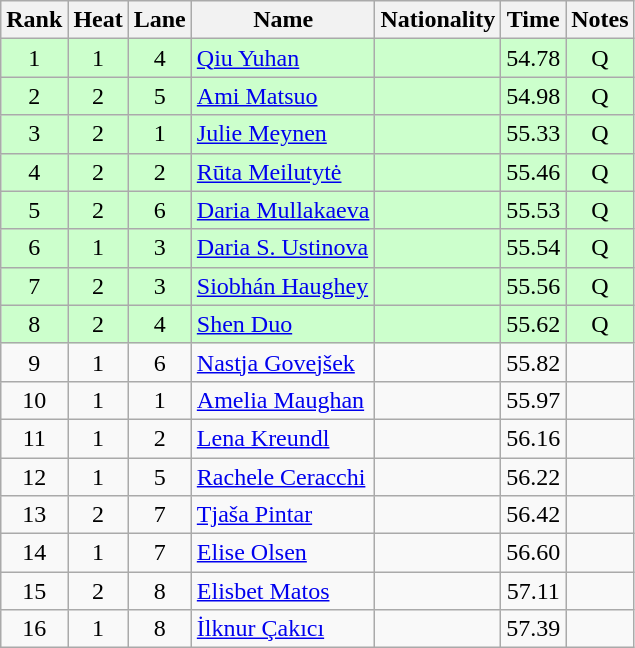<table class="wikitable sortable" style="text-align:center">
<tr>
<th>Rank</th>
<th>Heat</th>
<th>Lane</th>
<th>Name</th>
<th>Nationality</th>
<th>Time</th>
<th>Notes</th>
</tr>
<tr bgcolor=ccffcc>
<td>1</td>
<td>1</td>
<td>4</td>
<td align=left><a href='#'>Qiu Yuhan</a></td>
<td align=left></td>
<td>54.78</td>
<td>Q</td>
</tr>
<tr bgcolor=ccffcc>
<td>2</td>
<td>2</td>
<td>5</td>
<td align=left><a href='#'>Ami Matsuo</a></td>
<td align=left></td>
<td>54.98</td>
<td>Q</td>
</tr>
<tr bgcolor=ccffcc>
<td>3</td>
<td>2</td>
<td>1</td>
<td align=left><a href='#'>Julie Meynen</a></td>
<td align=left></td>
<td>55.33</td>
<td>Q</td>
</tr>
<tr bgcolor=ccffcc>
<td>4</td>
<td>2</td>
<td>2</td>
<td align=left><a href='#'>Rūta Meilutytė</a></td>
<td align=left></td>
<td>55.46</td>
<td>Q</td>
</tr>
<tr bgcolor=ccffcc>
<td>5</td>
<td>2</td>
<td>6</td>
<td align=left><a href='#'>Daria Mullakaeva</a></td>
<td align=left></td>
<td>55.53</td>
<td>Q</td>
</tr>
<tr bgcolor=ccffcc>
<td>6</td>
<td>1</td>
<td>3</td>
<td align=left><a href='#'>Daria S. Ustinova</a></td>
<td align=left></td>
<td>55.54</td>
<td>Q</td>
</tr>
<tr bgcolor=ccffcc>
<td>7</td>
<td>2</td>
<td>3</td>
<td align=left><a href='#'>Siobhán Haughey</a></td>
<td align=left></td>
<td>55.56</td>
<td>Q</td>
</tr>
<tr bgcolor=ccffcc>
<td>8</td>
<td>2</td>
<td>4</td>
<td align=left><a href='#'>Shen Duo</a></td>
<td align=left></td>
<td>55.62</td>
<td>Q</td>
</tr>
<tr>
<td>9</td>
<td>1</td>
<td>6</td>
<td align=left><a href='#'>Nastja Govejšek</a></td>
<td align=left></td>
<td>55.82</td>
<td></td>
</tr>
<tr>
<td>10</td>
<td>1</td>
<td>1</td>
<td align=left><a href='#'>Amelia Maughan</a></td>
<td align=left></td>
<td>55.97</td>
<td></td>
</tr>
<tr>
<td>11</td>
<td>1</td>
<td>2</td>
<td align=left><a href='#'>Lena Kreundl</a></td>
<td align=left></td>
<td>56.16</td>
<td></td>
</tr>
<tr>
<td>12</td>
<td>1</td>
<td>5</td>
<td align=left><a href='#'>Rachele Ceracchi</a></td>
<td align=left></td>
<td>56.22</td>
<td></td>
</tr>
<tr>
<td>13</td>
<td>2</td>
<td>7</td>
<td align=left><a href='#'>Tjaša Pintar</a></td>
<td align=left></td>
<td>56.42</td>
<td></td>
</tr>
<tr>
<td>14</td>
<td>1</td>
<td>7</td>
<td align=left><a href='#'>Elise Olsen</a></td>
<td align=left></td>
<td>56.60</td>
<td></td>
</tr>
<tr>
<td>15</td>
<td>2</td>
<td>8</td>
<td align=left><a href='#'>Elisbet Matos</a></td>
<td align=left></td>
<td>57.11</td>
<td></td>
</tr>
<tr>
<td>16</td>
<td>1</td>
<td>8</td>
<td align=left><a href='#'>İlknur Çakıcı</a></td>
<td align=left></td>
<td>57.39</td>
<td></td>
</tr>
</table>
